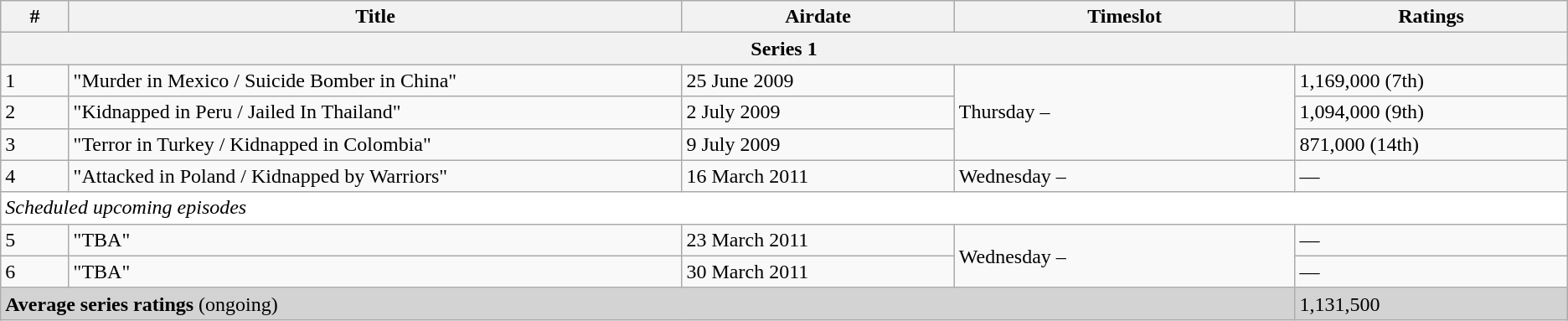<table class="wikitable">
<tr>
<th width=2%>#</th>
<th width=18%>Title</th>
<th width=8%>Airdate</th>
<th width=10%>Timeslot</th>
<th width=8%>Ratings</th>
</tr>
<tr>
<th colspan=5>Series 1 </th>
</tr>
<tr>
<td>1</td>
<td align=left>"Murder in Mexico / Suicide Bomber in China"</td>
<td>25 June 2009</td>
<td rowspan=3>Thursday  – </td>
<td>1,169,000 (7th)</td>
</tr>
<tr>
<td>2</td>
<td align=left>"Kidnapped in Peru / Jailed In Thailand"</td>
<td>2 July 2009</td>
<td>1,094,000 (9th)</td>
</tr>
<tr>
<td>3</td>
<td align=left>"Terror in Turkey / Kidnapped in Colombia"</td>
<td>9 July 2009</td>
<td>871,000 (14th)</td>
</tr>
<tr>
<td>4</td>
<td align=left>"Attacked in Poland / Kidnapped by Warriors"</td>
<td>16 March 2011</td>
<td>Wednesday  – </td>
<td>—</td>
</tr>
<tr bgcolor="white">
<td colspan=5><em>Scheduled upcoming episodes</em></td>
</tr>
<tr>
<td>5</td>
<td align=left>"TBA"</td>
<td>23 March 2011</td>
<td rowspan=2>Wednesday  – </td>
<td>—</td>
</tr>
<tr>
<td>6</td>
<td align=left>"TBA"</td>
<td>30 March 2011</td>
<td>—</td>
</tr>
<tr bgcolor="#D3D3D3">
<td colspan=4><strong>Average series ratings</strong> (ongoing)</td>
<td>1,131,500</td>
</tr>
</table>
